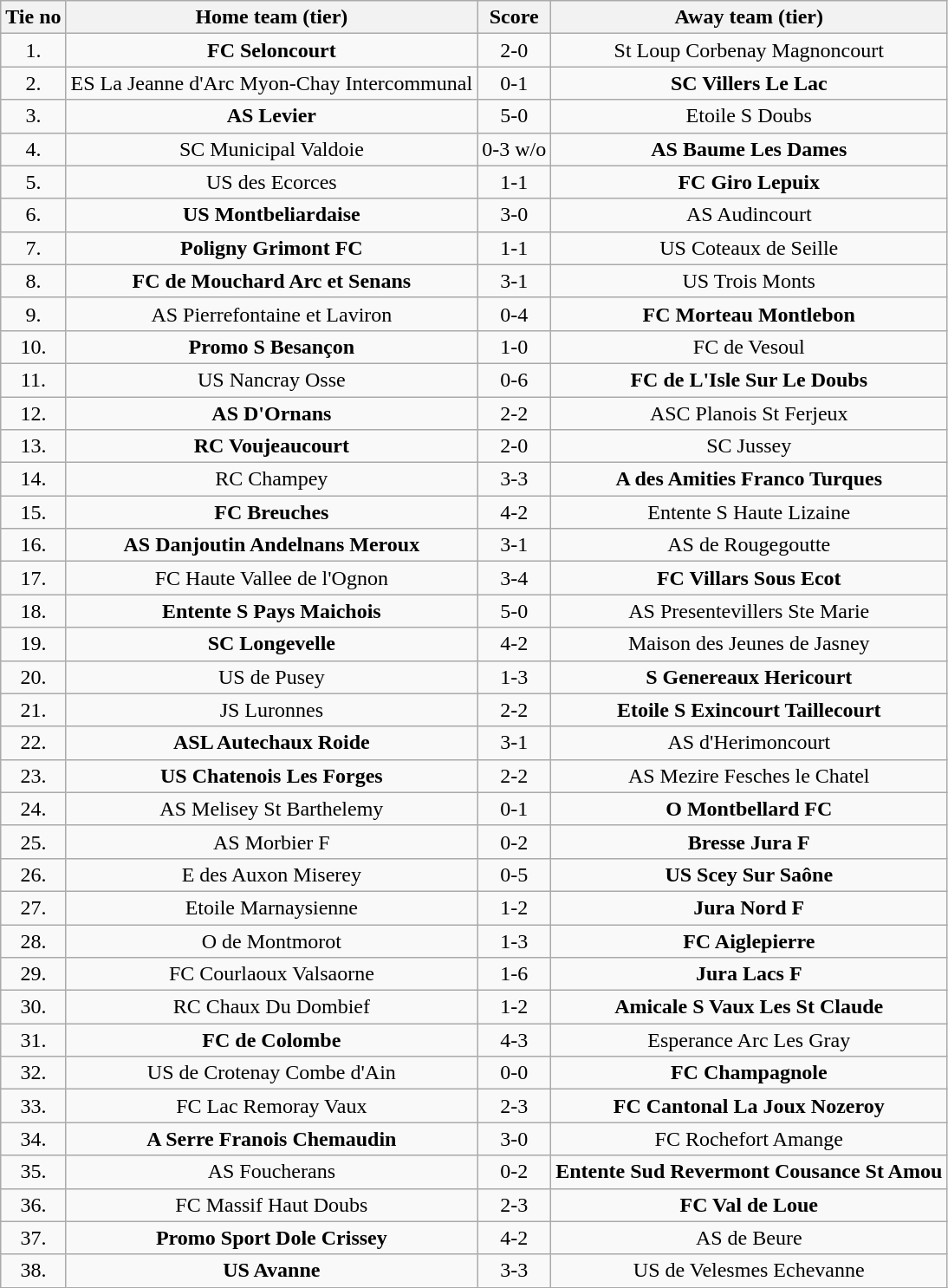<table class="wikitable" style="text-align: center">
<tr>
<th>Tie no</th>
<th>Home team (tier)</th>
<th>Score</th>
<th>Away team (tier)</th>
</tr>
<tr>
<td>1.</td>
<td><strong>FC Seloncourt</strong></td>
<td>2-0</td>
<td>St Loup Corbenay Magnoncourt</td>
</tr>
<tr>
<td>2.</td>
<td>ES La Jeanne d'Arc Myon-Chay Intercommunal</td>
<td>0-1</td>
<td><strong>SC Villers Le Lac</strong></td>
</tr>
<tr>
<td>3.</td>
<td><strong>AS Levier</strong></td>
<td>5-0</td>
<td>Etoile S Doubs</td>
</tr>
<tr>
<td>4.</td>
<td>SC Municipal Valdoie</td>
<td>0-3 w/o</td>
<td><strong>AS Baume Les Dames</strong></td>
</tr>
<tr>
<td>5.</td>
<td>US des Ecorces</td>
<td>1-1 </td>
<td><strong>FC Giro Lepuix</strong></td>
</tr>
<tr>
<td>6.</td>
<td><strong>US Montbeliardaise</strong></td>
<td>3-0</td>
<td>AS Audincourt</td>
</tr>
<tr>
<td>7.</td>
<td><strong>Poligny Grimont FC</strong></td>
<td>1-1 </td>
<td>US Coteaux de Seille</td>
</tr>
<tr>
<td>8.</td>
<td><strong>FC de Mouchard Arc et Senans</strong></td>
<td>3-1</td>
<td>US Trois Monts</td>
</tr>
<tr>
<td>9.</td>
<td>AS Pierrefontaine et Laviron</td>
<td>0-4</td>
<td><strong>FC Morteau Montlebon</strong></td>
</tr>
<tr>
<td>10.</td>
<td><strong>Promo S Besançon</strong></td>
<td>1-0</td>
<td>FC de Vesoul</td>
</tr>
<tr>
<td>11.</td>
<td>US Nancray Osse</td>
<td>0-6</td>
<td><strong>FC de L'Isle Sur Le Doubs</strong></td>
</tr>
<tr>
<td>12.</td>
<td><strong>AS D'Ornans</strong></td>
<td>2-2 </td>
<td>ASC Planois St Ferjeux</td>
</tr>
<tr>
<td>13.</td>
<td><strong>RC Voujeaucourt</strong></td>
<td>2-0</td>
<td>SC Jussey</td>
</tr>
<tr>
<td>14.</td>
<td>RC Champey</td>
<td>3-3 </td>
<td><strong>A des Amities Franco Turques</strong></td>
</tr>
<tr>
<td>15.</td>
<td><strong>FC Breuches</strong></td>
<td>4-2</td>
<td>Entente S Haute Lizaine</td>
</tr>
<tr>
<td>16.</td>
<td><strong>AS Danjoutin Andelnans Meroux</strong></td>
<td>3-1</td>
<td>AS de Rougegoutte</td>
</tr>
<tr>
<td>17.</td>
<td>FC Haute Vallee de l'Ognon</td>
<td>3-4</td>
<td><strong>FC Villars Sous Ecot</strong></td>
</tr>
<tr>
<td>18.</td>
<td><strong>Entente S Pays Maichois</strong></td>
<td>5-0</td>
<td>AS Presentevillers Ste Marie</td>
</tr>
<tr>
<td>19.</td>
<td><strong>SC Longevelle</strong></td>
<td>4-2 </td>
<td>Maison des Jeunes de Jasney</td>
</tr>
<tr>
<td>20.</td>
<td>US de Pusey</td>
<td>1-3</td>
<td><strong>S Genereaux Hericourt</strong></td>
</tr>
<tr>
<td>21.</td>
<td>JS Luronnes</td>
<td>2-2 </td>
<td><strong>Etoile S Exincourt Taillecourt</strong></td>
</tr>
<tr>
<td>22.</td>
<td><strong>ASL Autechaux Roide</strong></td>
<td>3-1</td>
<td>AS d'Herimoncourt</td>
</tr>
<tr>
<td>23.</td>
<td><strong>US Chatenois Les Forges</strong></td>
<td>2-2 </td>
<td>AS Mezire Fesches le Chatel</td>
</tr>
<tr>
<td>24.</td>
<td>AS Melisey St Barthelemy</td>
<td>0-1</td>
<td><strong>O Montbellard FC</strong></td>
</tr>
<tr>
<td>25.</td>
<td>AS Morbier F</td>
<td>0-2</td>
<td><strong>Bresse Jura F</strong></td>
</tr>
<tr>
<td>26.</td>
<td>E des Auxon Miserey</td>
<td>0-5</td>
<td><strong>US Scey Sur Saône</strong></td>
</tr>
<tr>
<td>27.</td>
<td>Etoile Marnaysienne</td>
<td>1-2 </td>
<td><strong>Jura Nord F</strong></td>
</tr>
<tr>
<td>28.</td>
<td>O de Montmorot</td>
<td>1-3</td>
<td><strong>FC Aiglepierre</strong></td>
</tr>
<tr>
<td>29.</td>
<td>FC Courlaoux Valsaorne</td>
<td>1-6</td>
<td><strong>Jura Lacs F</strong></td>
</tr>
<tr>
<td>30.</td>
<td>RC Chaux Du Dombief</td>
<td>1-2</td>
<td><strong>Amicale S Vaux Les St Claude</strong></td>
</tr>
<tr>
<td>31.</td>
<td><strong>FC de Colombe</strong></td>
<td>4-3</td>
<td>Esperance Arc Les Gray</td>
</tr>
<tr>
<td>32.</td>
<td>US de Crotenay Combe d'Ain</td>
<td>0-0 </td>
<td><strong>FC Champagnole</strong></td>
</tr>
<tr>
<td>33.</td>
<td>FC Lac Remoray Vaux</td>
<td>2-3</td>
<td><strong>FC Cantonal La Joux Nozeroy</strong></td>
</tr>
<tr>
<td>34.</td>
<td><strong>A Serre Franois Chemaudin</strong></td>
<td>3-0</td>
<td>FC Rochefort Amange</td>
</tr>
<tr>
<td>35.</td>
<td>AS Foucherans</td>
<td>0-2</td>
<td><strong>Entente Sud Revermont Cousance St Amou</strong></td>
</tr>
<tr>
<td>36.</td>
<td>FC Massif Haut Doubs</td>
<td>2-3</td>
<td><strong>FC Val de Loue</strong></td>
</tr>
<tr>
<td>37.</td>
<td><strong>Promo Sport Dole Crissey</strong></td>
<td>4-2</td>
<td>AS de Beure</td>
</tr>
<tr>
<td>38.</td>
<td><strong>US Avanne</strong></td>
<td>3-3 </td>
<td>US de Velesmes Echevanne</td>
</tr>
</table>
